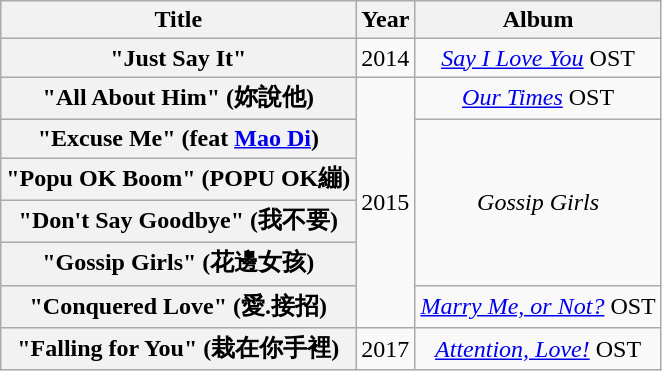<table class="wikitable plainrowheaders" style="text-align:center;">
<tr>
<th scope="col">Title</th>
<th scope="col">Year</th>
<th scope="col">Album</th>
</tr>
<tr>
<th scope="row">"Just Say It"</th>
<td>2014</td>
<td><em><a href='#'>Say I Love You</a></em> OST</td>
</tr>
<tr>
<th scope="row">"All About Him" (妳說他)</th>
<td rowspan=6>2015</td>
<td><em><a href='#'>Our Times</a></em> OST</td>
</tr>
<tr>
<th scope="row">"Excuse Me" (feat <a href='#'>Mao Di</a>)</th>
<td rowspan=4><em>Gossip Girls</em></td>
</tr>
<tr>
<th scope="row">"Popu OK Boom" (POPU OK繃)</th>
</tr>
<tr>
<th scope="row">"Don't Say Goodbye" (我不要)</th>
</tr>
<tr>
<th scope="row">"Gossip Girls" (花邊女孩)</th>
</tr>
<tr>
<th scope="row">"Conquered Love" (愛.接招)</th>
<td><em><a href='#'>Marry Me, or Not?</a></em> OST</td>
</tr>
<tr>
<th scope="row">"Falling for You" (栽在你手裡)</th>
<td>2017</td>
<td><em><a href='#'>Attention, Love!</a></em> OST</td>
</tr>
</table>
